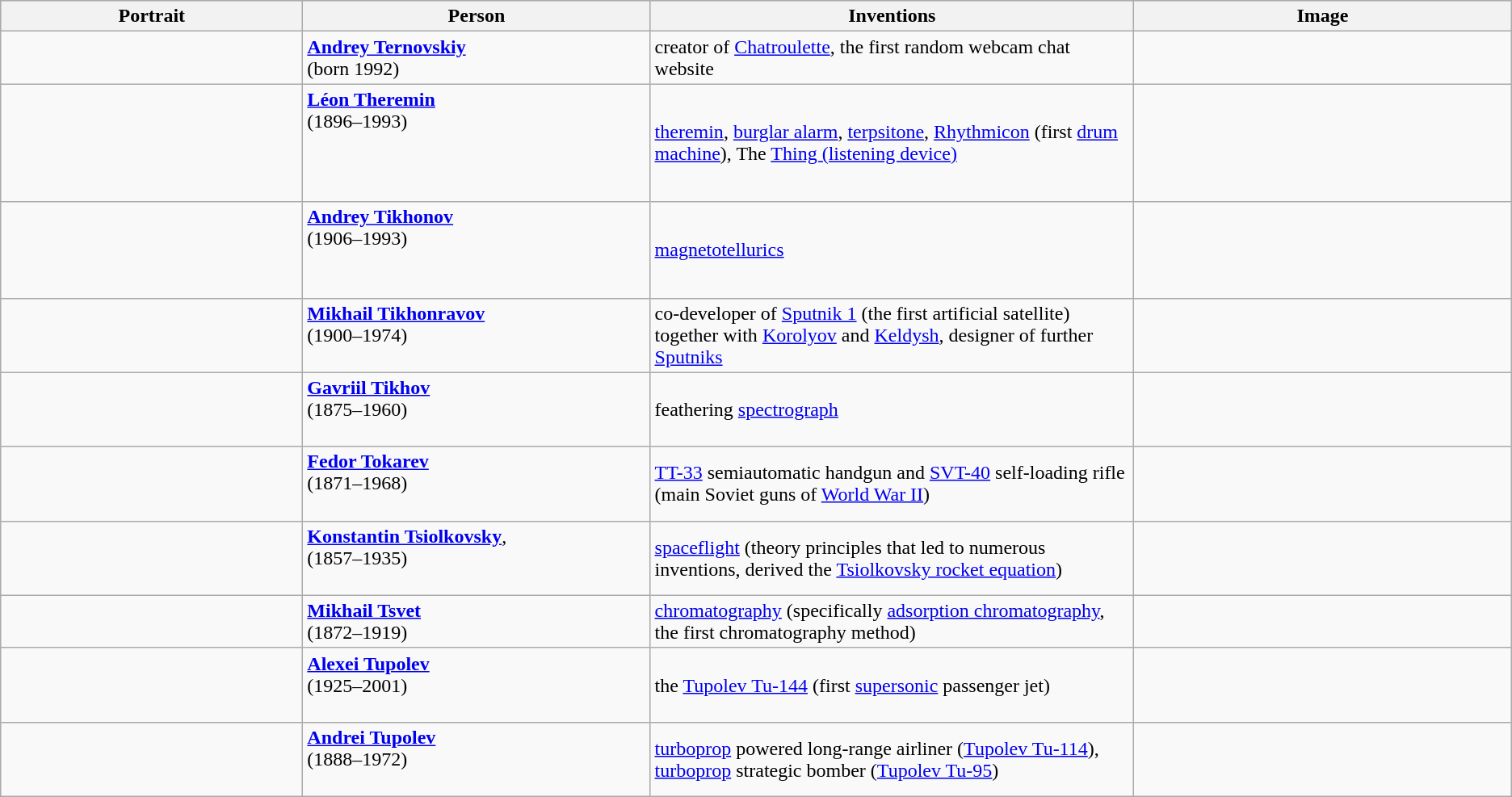<table class="wikitable">
<tr style="background:#ccc;">
<th width=20%>Portrait</th>
<th width=23%>Person</th>
<th width=32%>Inventions</th>
<th width=25%>Image</th>
</tr>
<tr>
<td align=center></td>
<td><strong><a href='#'>Andrey Ternovskiy</a></strong><br> (born 1992)<br></td>
<td>creator of <a href='#'>Chatroulette</a>, the first random webcam chat website</td>
<td align=center></td>
</tr>
<tr>
<td align=center></td>
<td><strong><a href='#'>Léon Theremin</a></strong><br> (1896–1993)<br><br> <br><br></td>
<td><a href='#'>theremin</a>, <a href='#'>burglar alarm</a>, <a href='#'>terpsitone</a>, <a href='#'>Rhythmicon</a> (first <a href='#'>drum machine</a>), The <a href='#'>Thing (listening device)</a></td>
<td align=center></td>
</tr>
<tr>
<td align=center></td>
<td><strong><a href='#'>Andrey Tikhonov</a></strong><br> (1906–1993)<br><br><br></td>
<td><a href='#'>magnetotellurics</a></td>
<td align=center></td>
</tr>
<tr>
<td align=center></td>
<td><strong><a href='#'>Mikhail Tikhonravov</a></strong><br> (1900–1974)<br><br></td>
<td>co-developer of <a href='#'>Sputnik 1</a> (the first artificial satellite) together with <a href='#'>Korolyov</a> and <a href='#'>Keldysh</a>, designer of further <a href='#'>Sputniks</a></td>
<td align=center></td>
</tr>
<tr>
<td align=center></td>
<td><strong><a href='#'>Gavriil Tikhov</a></strong><br> (1875–1960)<br> <br> </td>
<td>feathering <a href='#'>spectrograph</a></td>
<td align=center></td>
</tr>
<tr>
<td align=center></td>
<td><strong><a href='#'>Fedor Tokarev</a></strong><br> (1871–1968)<br> <br> </td>
<td><a href='#'>TT-33</a> semiautomatic handgun and <a href='#'>SVT-40</a> self-loading rifle (main Soviet guns of <a href='#'>World War II</a>)</td>
<td align=center></td>
</tr>
<tr>
<td align=center></td>
<td><strong><a href='#'>Konstantin Tsiolkovsky</a></strong>,<br> (1857–1935)<br><br> </td>
<td><a href='#'>spaceflight</a> (theory principles that led to numerous inventions, derived the <a href='#'>Tsiolkovsky rocket equation</a>)</td>
<td align=center></td>
</tr>
<tr>
<td align=center></td>
<td><strong><a href='#'>Mikhail Tsvet</a></strong><br> (1872–1919)<br> </td>
<td><a href='#'>chromatography</a> (specifically <a href='#'>adsorption chromatography</a>, the first chromatography method)</td>
<td align=center></td>
</tr>
<tr>
<td align=center></td>
<td><strong><a href='#'>Alexei Tupolev</a></strong><br> (1925–2001)<br> <br></td>
<td>the <a href='#'>Tupolev Tu-144</a> (first <a href='#'>supersonic</a> passenger jet)</td>
<td align=center></td>
</tr>
<tr>
<td align=center></td>
<td><strong><a href='#'>Andrei Tupolev</a></strong><br> (1888–1972)<br> <br> </td>
<td><a href='#'>turboprop</a> powered long-range airliner (<a href='#'>Tupolev Tu-114</a>), <a href='#'>turboprop</a> strategic bomber (<a href='#'>Tupolev Tu-95</a>)</td>
<td align=center></td>
</tr>
</table>
